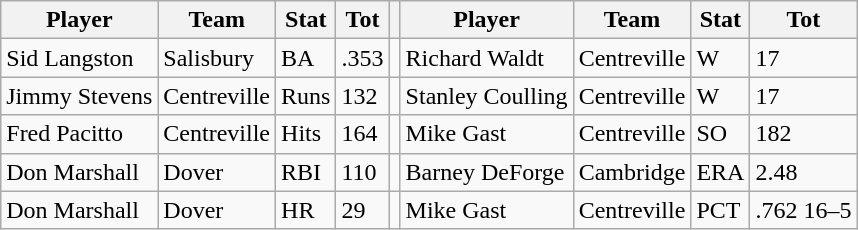<table class="wikitable">
<tr>
<th>Player</th>
<th>Team</th>
<th>Stat</th>
<th>Tot</th>
<th></th>
<th>Player</th>
<th>Team</th>
<th>Stat</th>
<th>Tot</th>
</tr>
<tr>
<td>Sid Langston</td>
<td>Salisbury</td>
<td>BA</td>
<td>.353</td>
<td></td>
<td>Richard Waldt</td>
<td>Centreville</td>
<td>W</td>
<td>17</td>
</tr>
<tr>
<td>Jimmy Stevens</td>
<td>Centreville</td>
<td>Runs</td>
<td>132</td>
<td></td>
<td>Stanley Coulling</td>
<td>Centreville</td>
<td>W</td>
<td>17</td>
</tr>
<tr>
<td>Fred Pacitto</td>
<td>Centreville</td>
<td>Hits</td>
<td>164</td>
<td></td>
<td>Mike Gast</td>
<td>Centreville</td>
<td>SO</td>
<td>182</td>
</tr>
<tr>
<td>Don Marshall</td>
<td>Dover</td>
<td>RBI</td>
<td>110</td>
<td></td>
<td>Barney DeForge</td>
<td>Cambridge</td>
<td>ERA</td>
<td>2.48</td>
</tr>
<tr>
<td>Don Marshall</td>
<td>Dover</td>
<td>HR</td>
<td>29</td>
<td></td>
<td>Mike Gast</td>
<td>Centreville</td>
<td>PCT</td>
<td>.762 16–5</td>
</tr>
</table>
